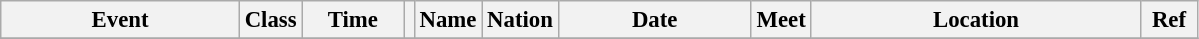<table class="wikitable" style="font-size: 95%;">
<tr>
<th style="width:10em">Event</th>
<th>Class</th>
<th style="width:4em">Time</th>
<th class="unsortable"></th>
<th>Name</th>
<th>Nation</th>
<th style="width:8em">Date</th>
<th>Meet</th>
<th style="width:14em">Location</th>
<th style="width:2em">Ref</th>
</tr>
<tr>
</tr>
</table>
